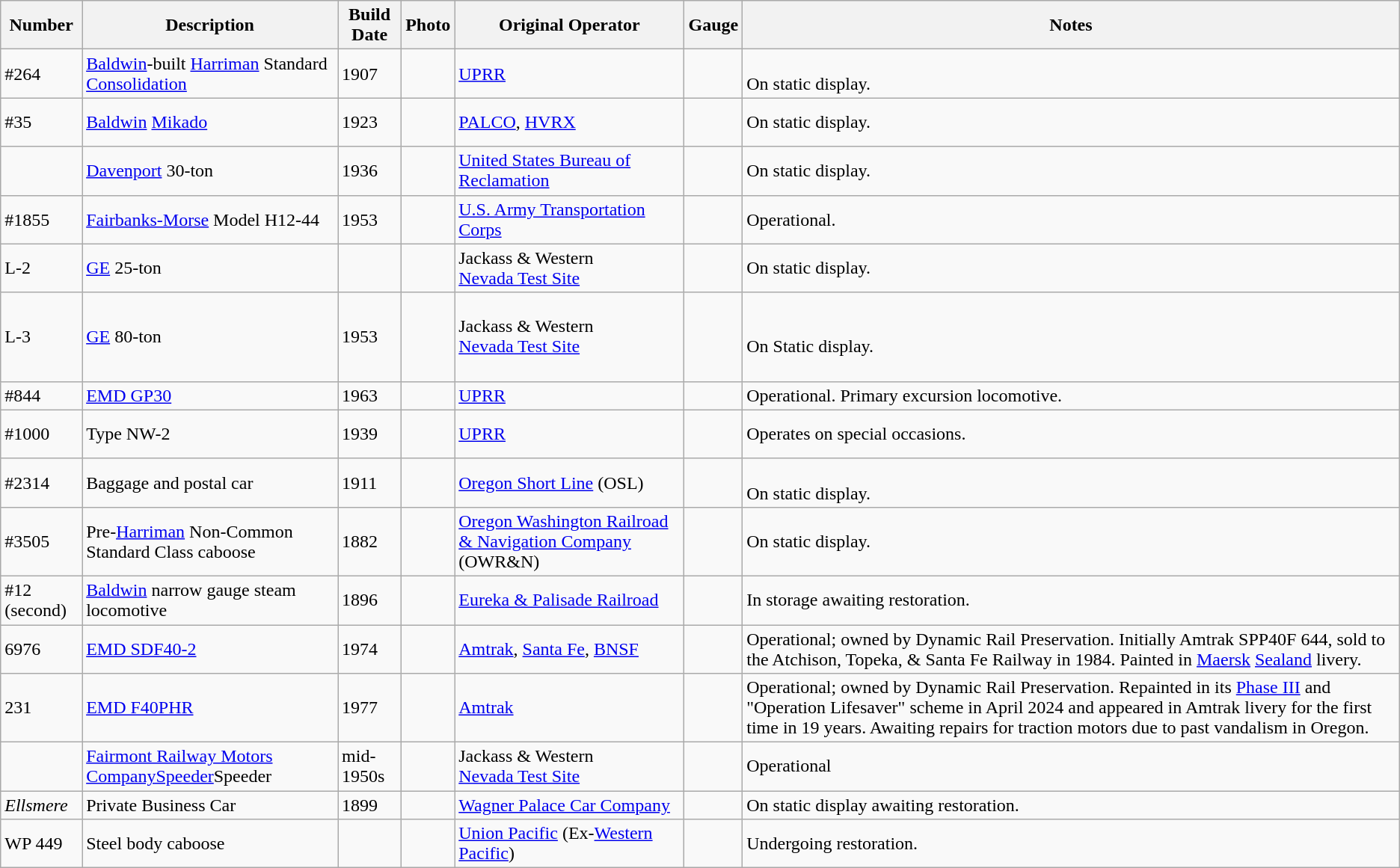<table class="wikitable sortable">
<tr>
<th scope="col">Number</th>
<th scope="col">Description</th>
<th scope="col">Build Date</th>
<th scope="col">Photo</th>
<th scope="col">Original Operator</th>
<th scope="col">Gauge</th>
<th scope="col">Notes</th>
</tr>
<tr>
<td>#264</td>
<td><a href='#'>Baldwin</a>-built <a href='#'>Harriman</a> Standard <a href='#'>Consolidation</a></td>
<td>1907</td>
<td> <br> <br> </td>
<td><a href='#'>UPRR</a></td>
<td></td>
<td><br>On static display.</td>
</tr>
<tr>
<td>#35</td>
<td><a href='#'>Baldwin</a> <a href='#'>Mikado</a></td>
<td>1923</td>
<td> <br><br> </td>
<td><a href='#'>PALCO</a>, <a href='#'>HVRX</a></td>
<td></td>
<td>On static display.</td>
</tr>
<tr>
<td></td>
<td><a href='#'>Davenport</a>  30-ton</td>
<td>1936</td>
<td></td>
<td><a href='#'>United States Bureau of Reclamation</a></td>
<td></td>
<td>On static display.</td>
</tr>
<tr>
<td>#1855</td>
<td><a href='#'>Fairbanks-Morse</a> Model H12-44</td>
<td>1953</td>
<td></td>
<td><a href='#'>U.S. Army Transportation Corps</a></td>
<td></td>
<td>Operational.</td>
</tr>
<tr>
<td>L-2</td>
<td><a href='#'>GE</a> 25-ton</td>
<td></td>
<td> <br><br> </td>
<td>Jackass & Western<br><a href='#'>Nevada Test Site</a></td>
<td></td>
<td>On static display.</td>
</tr>
<tr>
<td>L-3</td>
<td><a href='#'>GE</a> 80-ton</td>
<td>1953</td>
<td> <br><br>  <br><br> </td>
<td>Jackass & Western<br><a href='#'>Nevada Test Site</a></td>
<td></td>
<td><br>On Static display.</td>
</tr>
<tr>
<td>#844</td>
<td><a href='#'>EMD GP30</a></td>
<td>1963</td>
<td></td>
<td><a href='#'>UPRR</a></td>
<td></td>
<td>Operational. Primary excursion locomotive.</td>
</tr>
<tr>
<td>#1000</td>
<td>Type NW-2</td>
<td>1939</td>
<td> <br><br> </td>
<td><a href='#'>UPRR</a></td>
<td></td>
<td>Operates on special occasions.</td>
</tr>
<tr>
<td>#2314</td>
<td>Baggage and postal car</td>
<td>1911</td>
<td> <br><br> </td>
<td><a href='#'>Oregon Short Line</a> (OSL)</td>
<td></td>
<td><br>On static display.</td>
</tr>
<tr>
<td>#3505</td>
<td>Pre-<a href='#'>Harriman</a> Non-Common Standard Class caboose</td>
<td>1882</td>
<td></td>
<td><a href='#'>Oregon Washington Railroad & Navigation Company</a> (OWR&N)</td>
<td></td>
<td>On static display.</td>
</tr>
<tr>
<td>#12 (second)</td>
<td><a href='#'>Baldwin</a> narrow gauge steam locomotive</td>
<td>1896</td>
<td></td>
<td><a href='#'>Eureka & Palisade Railroad</a></td>
<td></td>
<td>In storage awaiting restoration.</td>
</tr>
<tr>
<td>6976</td>
<td><a href='#'>EMD SDF40-2</a></td>
<td>1974</td>
<td></td>
<td><a href='#'>Amtrak</a>, <a href='#'>Santa Fe</a>, <a href='#'>BNSF</a></td>
<td></td>
<td>Operational; owned by Dynamic Rail Preservation. Initially Amtrak SPP40F 644, sold to the Atchison, Topeka, & Santa Fe Railway in 1984. Painted in <a href='#'>Maersk</a> <a href='#'>Sealand</a> livery.</td>
</tr>
<tr>
<td>231</td>
<td><a href='#'>EMD F40PHR</a></td>
<td>1977</td>
<td></td>
<td><a href='#'>Amtrak</a></td>
<td></td>
<td>Operational; owned by Dynamic Rail Preservation. Repainted in its <a href='#'>Phase III</a> and "Operation Lifesaver" scheme in April 2024 and appeared in Amtrak livery for the first time in 19 years. Awaiting repairs for traction motors due to past vandalism in Oregon.</td>
</tr>
<tr>
<td></td>
<td><a href='#'>Fairmont Railway Motors CompanySpeeder</a>Speeder</td>
<td>mid-1950s</td>
<td></td>
<td>Jackass & Western<br><a href='#'>Nevada Test Site</a></td>
<td></td>
<td>Operational</td>
</tr>
<tr>
<td><em>Ellsmere</em></td>
<td>Private Business Car</td>
<td>1899</td>
<td></td>
<td><a href='#'>Wagner Palace Car Company</a></td>
<td></td>
<td>On static display awaiting restoration.</td>
</tr>
<tr>
<td>WP 449</td>
<td>Steel body caboose</td>
<td></td>
<td></td>
<td><a href='#'>Union Pacific</a> (Ex-<a href='#'>Western Pacific</a>)</td>
<td></td>
<td>Undergoing restoration.</td>
</tr>
</table>
